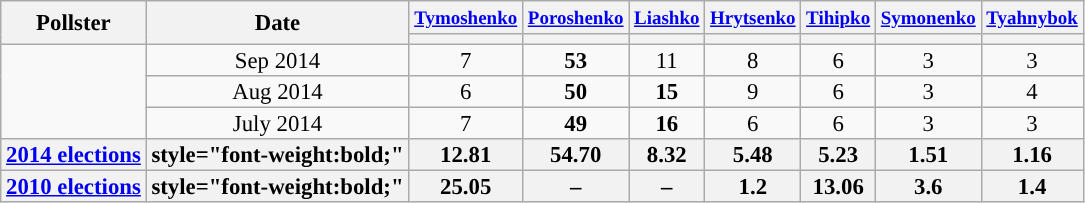<table class="wikitable" style="text-align:center;font-size:95%;line-height:14px;">
<tr>
<th rowspan="2">Pollster</th>
<th rowspan="2">Date</th>
<th><small><a href='#'>Tymoshenko</a></small></th>
<th> <small><a href='#'>Poroshenko</a></small></th>
<th><small><a href='#'>Liashko</a></small></th>
<th><small><a href='#'>Hrytsenko</a></small></th>
<th><small><a href='#'>Tihipko</a></small></th>
<th><small><a href='#'>Symonenko</a></small></th>
<th><small><a href='#'>Tyahnybok</a></small></th>
</tr>
<tr>
<th style="background:"></th>
<th style="background:"></th>
<th style="background:"></th>
<th style="background:"></th>
<th style="background:"></th>
<th style="background:"></th>
<th style="background:"></th>
</tr>
<tr>
<td rowspan="3"></td>
<td data-sort-value="2014-09-15">Sep 2014</td>
<td>7</td>
<td style="background-color:#"><strong>53</strong></td>
<td>11</td>
<td>8</td>
<td>6</td>
<td>3</td>
<td>3</td>
</tr>
<tr>
<td data-sort-value="2014-08-15">Aug 2014</td>
<td>6</td>
<td style="background-color:#"><strong>50</strong></td>
<td style="background-color:#"><strong>15</strong></td>
<td>9</td>
<td>6</td>
<td>3</td>
<td>4</td>
</tr>
<tr>
<td data-sort-value="2014-07-15">July 2014</td>
<td>7</td>
<td style="background-color:#"><strong>49</strong></td>
<td style="background-color:#"><strong>16</strong></td>
<td>6</td>
<td>6</td>
<td>3</td>
<td>3</td>
</tr>
<tr>
<th><strong><a href='#'>2014 elections</a></strong></th>
<th>style="font-weight:bold;" </th>
<th><strong>12.81</strong></th>
<th style="background-color:#"><strong>54.70</strong></th>
<th><strong>8.32</strong></th>
<th><strong>5.48</strong></th>
<th><strong>5.23</strong></th>
<th><strong>1.51</strong></th>
<th><strong>1.16</strong></th>
</tr>
<tr>
<th align="left"><strong><a href='#'>2010 elections</a></strong></th>
<th>style="font-weight:bold;" </th>
<th style="background-color:#"><strong>25.05</strong></th>
<th>–</th>
<th>–</th>
<th><strong>1.2</strong></th>
<th><strong>13.06</strong></th>
<th><strong>3.6</strong></th>
<th><strong>1.4</strong></th>
</tr>
</table>
